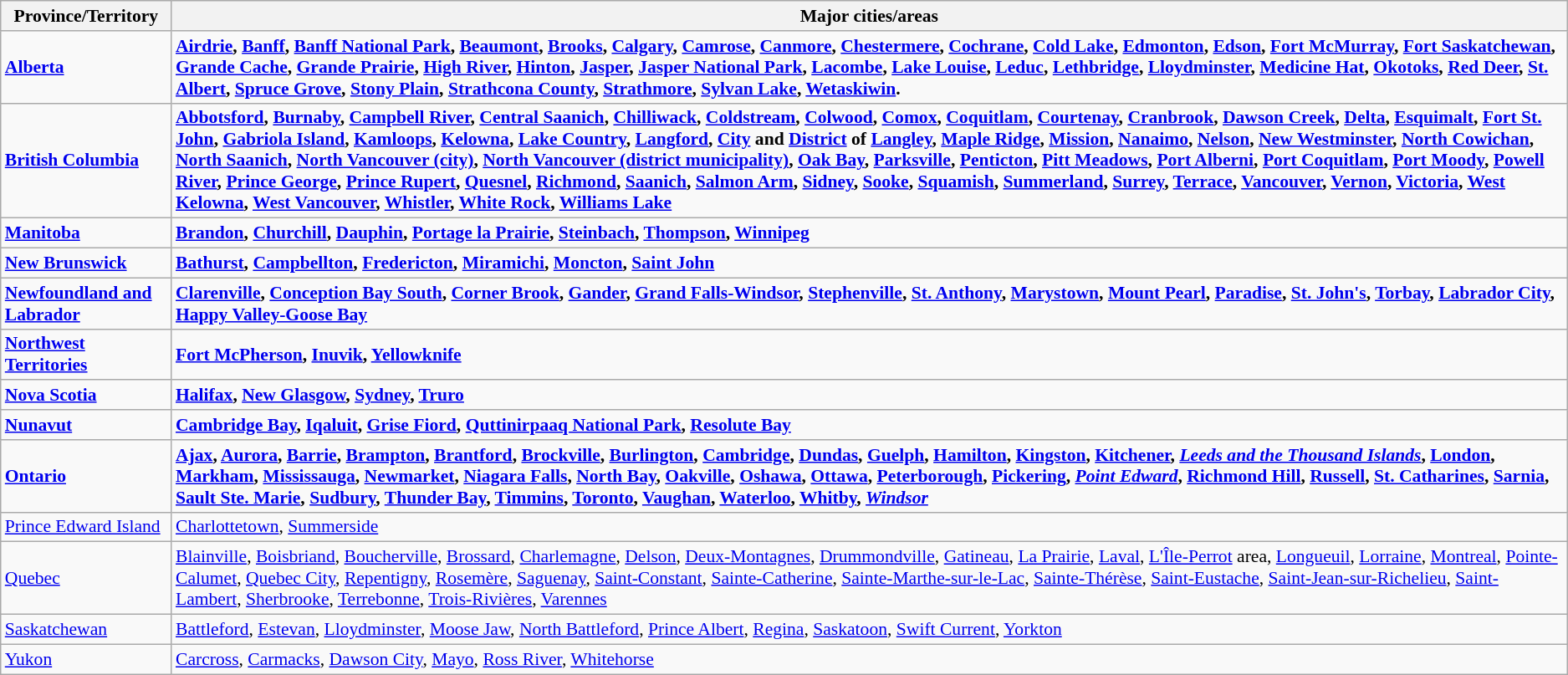<table class="wikitable" " style="font-size:90%">
<tr>
<th>Province/Territory</th>
<th>Major cities/areas</th>
</tr>
<tr>
<td><strong><a href='#'>Alberta</a></strong></td>
<td><strong><a href='#'>Airdrie</a>, <a href='#'>Banff</a>, <a href='#'>Banff National Park</a>, <a href='#'>Beaumont</a>, <a href='#'>Brooks</a>, <a href='#'>Calgary</a>, <a href='#'>Camrose</a>, <a href='#'>Canmore</a>, <a href='#'>Chestermere</a>, <a href='#'>Cochrane</a>, <a href='#'>Cold Lake</a>, <a href='#'>Edmonton</a>, <a href='#'>Edson</a>, <a href='#'>Fort McMurray</a>, <a href='#'>Fort Saskatchewan</a>, <a href='#'>Grande Cache</a>, <a href='#'>Grande Prairie</a>, <a href='#'>High River</a>, <a href='#'>Hinton</a>, <a href='#'>Jasper</a>, <a href='#'>Jasper National Park</a>, <a href='#'>Lacombe</a>, <a href='#'>Lake Louise</a>, <a href='#'>Leduc</a>, <a href='#'>Lethbridge</a>, <a href='#'>Lloydminster</a>, <a href='#'>Medicine Hat</a>, <a href='#'>Okotoks</a>, <a href='#'>Red Deer</a>, <a href='#'>St. Albert</a>, <a href='#'>Spruce Grove</a>, <a href='#'>Stony Plain</a>, <a href='#'>Strathcona County</a>, <a href='#'>Strathmore</a>, <a href='#'>Sylvan Lake</a>, <a href='#'>Wetaskiwin</a>.</strong></td>
</tr>
<tr>
<td><strong><a href='#'>British Columbia</a></strong></td>
<td><strong><a href='#'>Abbotsford</a>, <a href='#'>Burnaby</a>, <a href='#'>Campbell River</a>, <a href='#'>Central Saanich</a>, <a href='#'>Chilliwack</a>, <a href='#'>Coldstream</a>, <a href='#'>Colwood</a>, <a href='#'>Comox</a>, <a href='#'>Coquitlam</a>, <a href='#'>Courtenay</a>, <a href='#'>Cranbrook</a>, <a href='#'>Dawson Creek</a>, <a href='#'>Delta</a>, <a href='#'>Esquimalt</a>, <a href='#'>Fort St. John</a>, <a href='#'>Gabriola Island</a>, <a href='#'>Kamloops</a>, <a href='#'>Kelowna</a>, <a href='#'>Lake Country</a>, <a href='#'>Langford</a>, <a href='#'>City</a> and <a href='#'>District</a> of <a href='#'>Langley</a>, <a href='#'>Maple Ridge</a>, <a href='#'>Mission</a>, <a href='#'>Nanaimo</a>, <a href='#'>Nelson</a>, <a href='#'>New Westminster</a>, <a href='#'>North Cowichan</a>, <a href='#'>North Saanich</a>, <a href='#'>North Vancouver (city)</a>, <a href='#'>North Vancouver (district municipality)</a>, <a href='#'>Oak Bay</a>, <a href='#'>Parksville</a>, <a href='#'>Penticton</a>, <a href='#'>Pitt Meadows</a>, <a href='#'>Port Alberni</a>, <a href='#'>Port Coquitlam</a>, <a href='#'>Port Moody</a>, <a href='#'>Powell River</a>, <a href='#'>Prince George</a>, <a href='#'>Prince Rupert</a>, <a href='#'>Quesnel</a>, <a href='#'>Richmond</a>, <a href='#'>Saanich</a>, <a href='#'>Salmon Arm</a>, <a href='#'>Sidney</a>, <a href='#'>Sooke</a>, <a href='#'>Squamish</a>, <a href='#'>Summerland</a>, <a href='#'>Surrey</a>, <a href='#'>Terrace</a>, <a href='#'>Vancouver</a>, <a href='#'>Vernon</a>, <a href='#'>Victoria</a>, <a href='#'>West Kelowna</a>, <a href='#'>West Vancouver</a>, <a href='#'>Whistler</a>, <a href='#'>White Rock</a>, <a href='#'>Williams Lake</a></strong></td>
</tr>
<tr>
<td><strong><a href='#'>Manitoba</a></strong></td>
<td><strong><a href='#'>Brandon</a>, <a href='#'>Churchill</a>, <a href='#'>Dauphin</a>, <a href='#'>Portage la Prairie</a>, <a href='#'>Steinbach</a>, <a href='#'>Thompson</a>, <a href='#'>Winnipeg</a></strong></td>
</tr>
<tr>
<td><strong><a href='#'>New Brunswick</a></strong></td>
<td><strong><a href='#'>Bathurst</a>, <a href='#'>Campbellton</a>, <a href='#'>Fredericton</a>, <a href='#'>Miramichi</a>, <a href='#'>Moncton</a>, <a href='#'>Saint John</a></strong></td>
</tr>
<tr>
<td><strong><a href='#'>Newfoundland and Labrador</a></strong></td>
<td><strong><a href='#'>Clarenville</a>, <a href='#'>Conception Bay South</a>, <a href='#'>Corner Brook</a>, <a href='#'>Gander</a>, <a href='#'>Grand Falls-Windsor</a>, <a href='#'>Stephenville</a>, <a href='#'>St. Anthony</a>, <a href='#'>Marystown</a>, <a href='#'>Mount Pearl</a>, <a href='#'>Paradise</a>, <a href='#'>St. John's</a>, <a href='#'>Torbay</a>, <a href='#'>Labrador City</a>, <a href='#'>Happy Valley-Goose Bay</a></strong></td>
</tr>
<tr>
<td><strong><a href='#'>Northwest Territories</a></strong></td>
<td><strong><a href='#'>Fort McPherson</a>, <a href='#'>Inuvik</a>, <a href='#'>Yellowknife</a></strong></td>
</tr>
<tr>
<td><strong><a href='#'>Nova Scotia</a></strong></td>
<td><strong><a href='#'>Halifax</a>, <a href='#'>New Glasgow</a>, <a href='#'>Sydney</a>, <a href='#'>Truro</a></strong></td>
</tr>
<tr>
<td><strong><a href='#'>Nunavut</a></strong></td>
<td><strong><a href='#'>Cambridge Bay</a>, <a href='#'>Iqaluit</a>, <a href='#'>Grise Fiord</a>, <a href='#'>Quttinirpaaq National Park</a>, <a href='#'>Resolute Bay</a></strong></td>
</tr>
<tr>
<td><strong><a href='#'>Ontario</a></strong></td>
<td><strong><a href='#'>Ajax</a>, <a href='#'>Aurora</a>, <a href='#'>Barrie</a>, <a href='#'>Brampton</a>, <a href='#'>Brantford</a>, <a href='#'>Brockville</a>, <a href='#'>Burlington</a>, <a href='#'>Cambridge</a>, <a href='#'>Dundas</a>, <a href='#'>Guelph</a>, <a href='#'>Hamilton</a>, <a href='#'>Kingston</a>, <a href='#'>Kitchener</a>, <em><a href='#'>Leeds and the Thousand Islands</a></em>, <a href='#'>London</a>, <a href='#'>Markham</a>, <a href='#'>Mississauga</a>, <a href='#'>Newmarket</a>, <a href='#'>Niagara Falls</a>, <a href='#'>North Bay</a>, <a href='#'>Oakville</a>, <a href='#'>Oshawa</a>, <a href='#'>Ottawa</a>, <a href='#'>Peterborough</a>, <a href='#'>Pickering</a>, <em><a href='#'>Point Edward</a></em>, <a href='#'>Richmond Hill</a>, <a href='#'>Russell</a>, <a href='#'>St. Catharines</a>, <a href='#'>Sarnia</a>, <a href='#'>Sault Ste. Marie</a>, <a href='#'>Sudbury</a>, <a href='#'>Thunder Bay</a>, <a href='#'>Timmins</a>, <a href='#'>Toronto</a>, <a href='#'>Vaughan</a>, <a href='#'>Waterloo</a>, <a href='#'>Whitby</a>, <em><a href='#'>Windsor</a><strong><em></td>
</tr>
<tr>
<td></strong><a href='#'>Prince Edward Island</a><strong></td>
<td></strong><a href='#'>Charlottetown</a>, <a href='#'>Summerside</a><strong></td>
</tr>
<tr>
<td></strong><a href='#'>Quebec</a><strong></td>
<td></strong><a href='#'>Blainville</a>, <a href='#'>Boisbriand</a>, <a href='#'>Boucherville</a>, <a href='#'>Brossard</a>, <a href='#'>Charlemagne</a>, <a href='#'>Delson</a>, <a href='#'>Deux-Montagnes</a>, <a href='#'>Drummondville</a>, <a href='#'>Gatineau</a>, <a href='#'>La Prairie</a>, <a href='#'>Laval</a>, <a href='#'>L'Île-Perrot</a> area, <a href='#'>Longueuil</a>, <a href='#'>Lorraine</a>, <a href='#'>Montreal</a>, <a href='#'>Pointe-Calumet</a>, <a href='#'>Quebec City</a>, <a href='#'>Repentigny</a>, <a href='#'>Rosemère</a>, <a href='#'>Saguenay</a>, <a href='#'>Saint-Constant</a>, <a href='#'>Sainte-Catherine</a>, <a href='#'>Sainte-Marthe-sur-le-Lac</a>, <a href='#'>Sainte-Thérèse</a>, <a href='#'>Saint-Eustache</a>, <a href='#'>Saint-Jean-sur-Richelieu</a>, <a href='#'>Saint-Lambert</a>, <a href='#'>Sherbrooke</a>, <a href='#'>Terrebonne</a>, <a href='#'>Trois-Rivières</a>, <a href='#'>Varennes</a><strong></td>
</tr>
<tr>
<td></strong><a href='#'>Saskatchewan</a><strong></td>
<td></strong><a href='#'>Battleford</a>, <a href='#'>Estevan</a>, <a href='#'>Lloydminster</a>, <a href='#'>Moose Jaw</a>, <a href='#'>North Battleford</a>, <a href='#'>Prince Albert</a>, <a href='#'>Regina</a>, <a href='#'>Saskatoon</a>, <a href='#'>Swift Current</a>, <a href='#'>Yorkton</a><strong></td>
</tr>
<tr>
<td></strong><a href='#'>Yukon</a><strong></td>
<td></strong><a href='#'>Carcross</a>, <a href='#'>Carmacks</a>, <a href='#'>Dawson City</a>, <a href='#'>Mayo</a>, <a href='#'>Ross River</a>, <a href='#'>Whitehorse</a><strong></td>
</tr>
</table>
